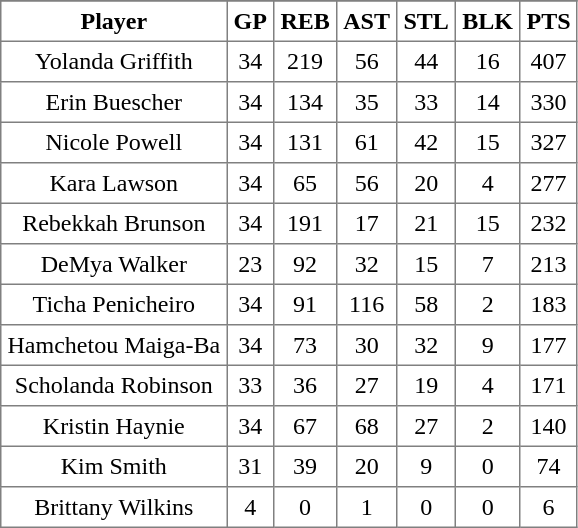<table class="toccolours" border="1" cellpadding="4" cellspacing="2" style="border-collapse: collapse;">
<tr bgcolor="#efefef">
</tr>
<tr align="center">
<th>Player</th>
<th>GP</th>
<th>REB</th>
<th>AST</th>
<th>STL</th>
<th>BLK</th>
<th>PTS</th>
</tr>
<tr align="center">
<td>Yolanda Griffith</td>
<td>34</td>
<td>219</td>
<td>56</td>
<td>44</td>
<td>16</td>
<td>407</td>
</tr>
<tr align="center">
<td>Erin Buescher</td>
<td>34</td>
<td>134</td>
<td>35</td>
<td>33</td>
<td>14</td>
<td>330</td>
</tr>
<tr align="center">
<td>Nicole Powell</td>
<td>34</td>
<td>131</td>
<td>61</td>
<td>42</td>
<td>15</td>
<td>327</td>
</tr>
<tr align="center">
<td>Kara Lawson</td>
<td>34</td>
<td>65</td>
<td>56</td>
<td>20</td>
<td>4</td>
<td>277</td>
</tr>
<tr align="center">
<td>Rebekkah Brunson</td>
<td>34</td>
<td>191</td>
<td>17</td>
<td>21</td>
<td>15</td>
<td>232</td>
</tr>
<tr align="center">
<td>DeMya Walker</td>
<td>23</td>
<td>92</td>
<td>32</td>
<td>15</td>
<td>7</td>
<td>213</td>
</tr>
<tr align="center">
<td>Ticha Penicheiro</td>
<td>34</td>
<td>91</td>
<td>116</td>
<td>58</td>
<td>2</td>
<td>183</td>
</tr>
<tr align="center">
<td>Hamchetou Maiga-Ba</td>
<td>34</td>
<td>73</td>
<td>30</td>
<td>32</td>
<td>9</td>
<td>177</td>
</tr>
<tr align="center">
<td>Scholanda Robinson</td>
<td>33</td>
<td>36</td>
<td>27</td>
<td>19</td>
<td>4</td>
<td>171</td>
</tr>
<tr align="center">
<td>Kristin Haynie</td>
<td>34</td>
<td>67</td>
<td>68</td>
<td>27</td>
<td>2</td>
<td>140</td>
</tr>
<tr align="center">
<td>Kim Smith</td>
<td>31</td>
<td>39</td>
<td>20</td>
<td>9</td>
<td>0</td>
<td>74</td>
</tr>
<tr align="center">
<td>Brittany Wilkins</td>
<td>4</td>
<td>0</td>
<td>1</td>
<td>0</td>
<td>0</td>
<td>6</td>
</tr>
</table>
